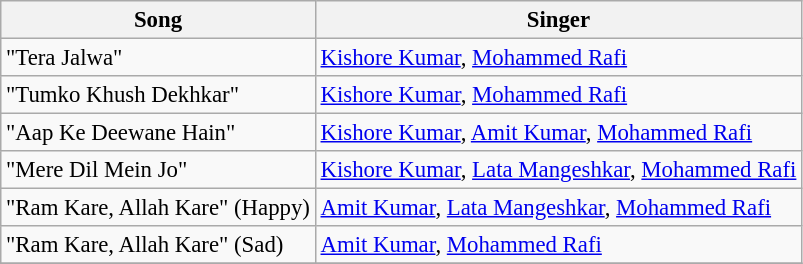<table class="wikitable" style="font-size:95%;">
<tr>
<th>Song</th>
<th>Singer</th>
</tr>
<tr>
<td>"Tera Jalwa"</td>
<td><a href='#'>Kishore Kumar</a>, <a href='#'>Mohammed Rafi</a></td>
</tr>
<tr>
<td>"Tumko Khush Dekhkar"</td>
<td><a href='#'>Kishore Kumar</a>, <a href='#'>Mohammed Rafi</a></td>
</tr>
<tr>
<td>"Aap Ke Deewane Hain"</td>
<td><a href='#'>Kishore Kumar</a>, <a href='#'>Amit Kumar</a>, <a href='#'>Mohammed Rafi</a></td>
</tr>
<tr>
<td>"Mere Dil Mein Jo"</td>
<td><a href='#'>Kishore Kumar</a>, <a href='#'>Lata Mangeshkar</a>, <a href='#'>Mohammed Rafi</a></td>
</tr>
<tr>
<td>"Ram Kare, Allah Kare" (Happy)</td>
<td><a href='#'>Amit Kumar</a>, <a href='#'>Lata Mangeshkar</a>, <a href='#'>Mohammed Rafi</a></td>
</tr>
<tr>
<td>"Ram Kare, Allah Kare" (Sad)</td>
<td><a href='#'>Amit Kumar</a>, <a href='#'>Mohammed Rafi</a></td>
</tr>
<tr>
</tr>
</table>
